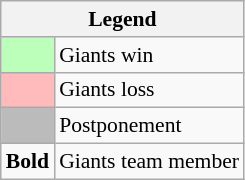<table class="wikitable" style="font-size:90%">
<tr>
<th colspan="2">Legend</th>
</tr>
<tr>
<td style="background:#bfb;"> </td>
<td>Giants win</td>
</tr>
<tr>
<td style="background:#fbb;"> </td>
<td>Giants loss</td>
</tr>
<tr>
<td style="background:#bbb;"> </td>
<td>Postponement</td>
</tr>
<tr>
<td><strong>Bold</strong></td>
<td>Giants team member</td>
</tr>
</table>
